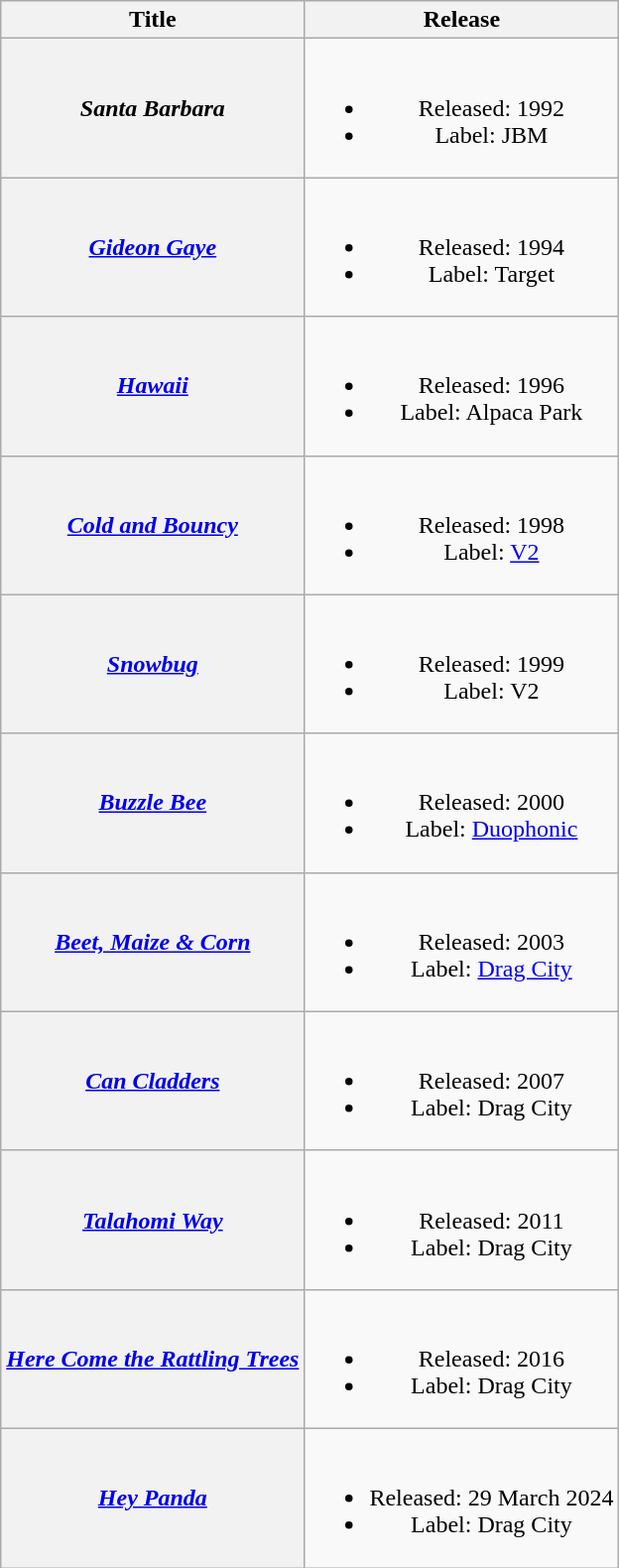<table class="wikitable plainrowheaders" style="text-align:center;">
<tr>
<th scope="col">Title</th>
<th scope="col">Release</th>
</tr>
<tr>
<th scope="row"><em>Santa Barbara</em></th>
<td><br><ul><li>Released: 1992</li><li>Label: JBM</li></ul></td>
</tr>
<tr>
<th scope="row"><em><a href='#'>Gideon Gaye</a></em></th>
<td><br><ul><li>Released: 1994</li><li>Label: Target</li></ul></td>
</tr>
<tr>
<th scope="row"><em><a href='#'>Hawaii</a></em></th>
<td><br><ul><li>Released: 1996</li><li>Label: Alpaca Park</li></ul></td>
</tr>
<tr>
<th scope="row"><em><a href='#'>Cold and Bouncy</a></em></th>
<td><br><ul><li>Released: 1998</li><li>Label: <a href='#'>V2</a></li></ul></td>
</tr>
<tr>
<th scope="row"><em><a href='#'>Snowbug</a></em></th>
<td><br><ul><li>Released: 1999</li><li>Label: V2</li></ul></td>
</tr>
<tr>
<th scope="row"><em><a href='#'>Buzzle Bee</a></em></th>
<td><br><ul><li>Released: 2000</li><li>Label: <a href='#'>Duophonic</a></li></ul></td>
</tr>
<tr>
<th scope="row"><em><a href='#'>Beet, Maize & Corn</a></em></th>
<td><br><ul><li>Released: 2003</li><li>Label: <a href='#'>Drag City</a></li></ul></td>
</tr>
<tr>
<th scope="row"><em><a href='#'>Can Cladders</a></em></th>
<td><br><ul><li>Released: 2007</li><li>Label: Drag City</li></ul></td>
</tr>
<tr>
<th scope="row"><em><a href='#'>Talahomi Way</a></em></th>
<td><br><ul><li>Released: 2011</li><li>Label: Drag City</li></ul></td>
</tr>
<tr>
<th scope="row"><em><a href='#'>Here Come the Rattling Trees</a></em></th>
<td><br><ul><li>Released: 2016</li><li>Label: Drag City</li></ul></td>
</tr>
<tr>
<th scope="row"><em><a href='#'>Hey Panda</a></em></th>
<td><br><ul><li>Released: 29 March 2024</li><li>Label: Drag City</li></ul></td>
</tr>
</table>
